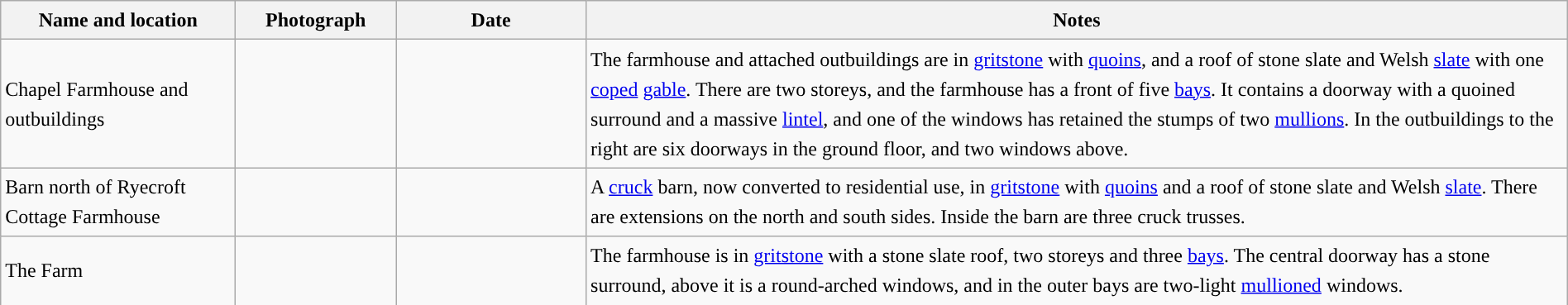<table class="wikitable sortable plainrowheaders" style="width:100%;border:0px;text-align:left;line-height:150%;">
<tr>
<th scope="col"  style="width:150px">Name and location</th>
<th scope="col"  style="width:100px" class="unsortable">Photograph</th>
<th scope="col"  style="width:120px">Date</th>
<th scope="col"  style="width:650px" class="unsortable">Notes</th>
</tr>
<tr>
<td>Chapel Farmhouse and outbuildings<br><small></small></td>
<td></td>
<td align="center"></td>
<td>The farmhouse and attached outbuildings are in <a href='#'>gritstone</a> with <a href='#'>quoins</a>, and a roof of stone slate and Welsh <a href='#'>slate</a> with one <a href='#'>coped</a> <a href='#'>gable</a>.  There are two storeys, and the farmhouse has a front of five <a href='#'>bays</a>.  It contains a doorway with a quoined surround and a massive <a href='#'>lintel</a>, and one of the windows has retained the stumps of two <a href='#'>mullions</a>.  In the outbuildings to the right are six doorways in the ground floor, and two windows above.</td>
</tr>
<tr>
<td>Barn north of Ryecroft Cottage Farmhouse<br><small></small></td>
<td></td>
<td align="center"></td>
<td>A <a href='#'>cruck</a> barn, now converted to residential use, in <a href='#'>gritstone</a> with <a href='#'>quoins</a> and a roof of stone slate and Welsh <a href='#'>slate</a>.  There are extensions on the north and south sides.  Inside the barn are three cruck trusses.</td>
</tr>
<tr>
<td>The Farm<br><small></small></td>
<td></td>
<td align="center"></td>
<td>The farmhouse is in <a href='#'>gritstone</a> with a stone slate roof, two storeys and three <a href='#'>bays</a>.  The central doorway has a stone surround, above it is a round-arched windows, and in the outer bays are two-light <a href='#'>mullioned</a> windows.</td>
</tr>
<tr>
</tr>
</table>
